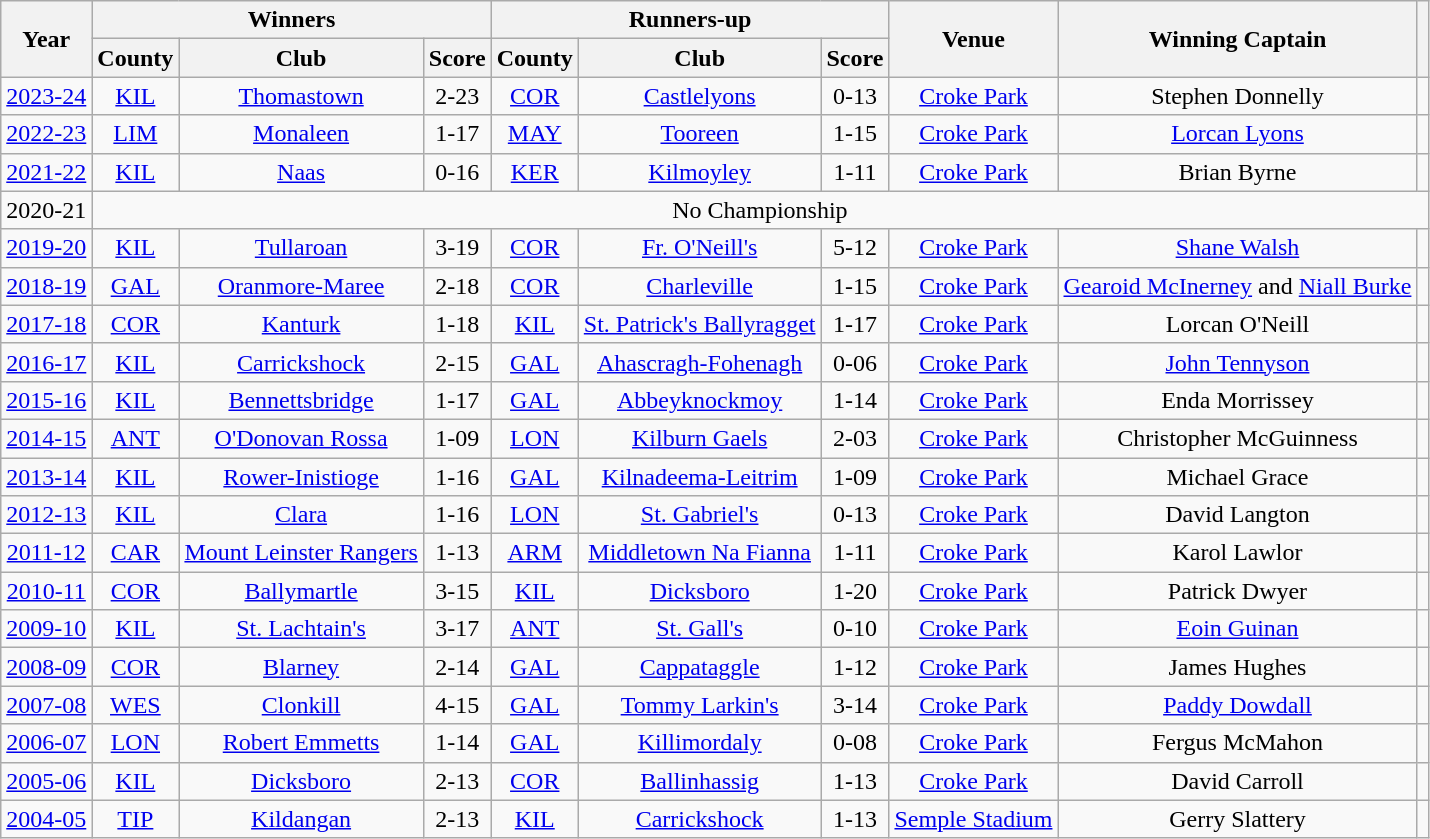<table class="wikitable sortable" style="text-align:center;">
<tr>
<th rowspan="2">Year</th>
<th colspan="3">Winners</th>
<th colspan="3">Runners-up</th>
<th rowspan="2">Venue</th>
<th rowspan="2">Winning Captain</th>
<th rowspan="2"></th>
</tr>
<tr>
<th>County</th>
<th>Club</th>
<th>Score</th>
<th>County</th>
<th>Club</th>
<th>Score</th>
</tr>
<tr>
<td><a href='#'>2023-24</a></td>
<td> <a href='#'>KIL</a></td>
<td><a href='#'>Thomastown</a></td>
<td>2-23</td>
<td> <a href='#'>COR</a></td>
<td><a href='#'>Castlelyons</a></td>
<td>0-13</td>
<td><a href='#'>Croke Park</a></td>
<td>Stephen Donnelly</td>
<td></td>
</tr>
<tr>
<td><a href='#'>2022-23</a></td>
<td> <a href='#'>LIM</a></td>
<td><a href='#'>Monaleen</a></td>
<td>1-17</td>
<td> <a href='#'>MAY</a></td>
<td><a href='#'>Tooreen</a></td>
<td>1-15</td>
<td><a href='#'>Croke Park</a></td>
<td><a href='#'>Lorcan Lyons</a></td>
<td></td>
</tr>
<tr>
<td><a href='#'>2021-22</a></td>
<td> <a href='#'>KIL</a></td>
<td><a href='#'>Naas</a></td>
<td>0-16</td>
<td> <a href='#'>KER</a></td>
<td><a href='#'>Kilmoyley</a></td>
<td>1-11</td>
<td><a href='#'>Croke Park</a></td>
<td>Brian Byrne</td>
<td></td>
</tr>
<tr>
<td>2020-21</td>
<td colspan="9">No Championship</td>
</tr>
<tr>
<td><a href='#'>2019-20</a></td>
<td> <a href='#'>KIL</a></td>
<td><a href='#'>Tullaroan</a></td>
<td>3-19</td>
<td> <a href='#'>COR</a></td>
<td><a href='#'>Fr. O'Neill's</a></td>
<td>5-12</td>
<td><a href='#'>Croke Park</a></td>
<td><a href='#'>Shane Walsh</a></td>
<td></td>
</tr>
<tr>
<td><a href='#'>2018-19</a></td>
<td> <a href='#'>GAL</a></td>
<td><a href='#'>Oranmore-Maree</a></td>
<td>2-18</td>
<td> <a href='#'>COR</a></td>
<td><a href='#'>Charleville</a></td>
<td>1-15</td>
<td><a href='#'>Croke Park</a></td>
<td><a href='#'>Gearoid McInerney</a> and <a href='#'>Niall Burke</a></td>
<td></td>
</tr>
<tr>
<td><a href='#'>2017-18</a></td>
<td> <a href='#'>COR</a></td>
<td><a href='#'>Kanturk</a></td>
<td>1-18</td>
<td> <a href='#'>KIL</a></td>
<td><a href='#'>St. Patrick's Ballyragget</a></td>
<td>1-17</td>
<td><a href='#'>Croke Park</a></td>
<td>Lorcan O'Neill</td>
<td></td>
</tr>
<tr>
<td><a href='#'>2016-17</a></td>
<td> <a href='#'>KIL</a></td>
<td><a href='#'>Carrickshock</a></td>
<td>2-15</td>
<td> <a href='#'>GAL</a></td>
<td><a href='#'>Ahascragh-Fohenagh</a></td>
<td>0-06</td>
<td><a href='#'>Croke Park</a></td>
<td><a href='#'>John Tennyson</a></td>
<td></td>
</tr>
<tr>
<td><a href='#'>2015-16</a></td>
<td> <a href='#'>KIL</a></td>
<td><a href='#'>Bennettsbridge</a></td>
<td>1-17</td>
<td> <a href='#'>GAL</a></td>
<td><a href='#'>Abbeyknockmoy</a></td>
<td>1-14</td>
<td><a href='#'>Croke Park</a></td>
<td>Enda Morrissey</td>
<td></td>
</tr>
<tr>
<td><a href='#'>2014-15</a></td>
<td> <a href='#'>ANT</a></td>
<td><a href='#'>O'Donovan Rossa</a></td>
<td>1-09</td>
<td> <a href='#'>LON</a></td>
<td><a href='#'>Kilburn Gaels</a></td>
<td>2-03</td>
<td><a href='#'>Croke Park</a></td>
<td>Christopher McGuinness</td>
<td></td>
</tr>
<tr>
<td><a href='#'>2013-14</a></td>
<td> <a href='#'>KIL</a></td>
<td><a href='#'>Rower-Inistioge</a></td>
<td>1-16</td>
<td> <a href='#'>GAL</a></td>
<td><a href='#'>Kilnadeema-Leitrim</a></td>
<td>1-09</td>
<td><a href='#'>Croke Park</a></td>
<td>Michael Grace</td>
<td></td>
</tr>
<tr>
<td><a href='#'>2012-13</a></td>
<td> <a href='#'>KIL</a></td>
<td><a href='#'>Clara</a></td>
<td>1-16</td>
<td> <a href='#'>LON</a></td>
<td><a href='#'>St. Gabriel's</a></td>
<td>0-13</td>
<td><a href='#'>Croke Park</a></td>
<td>David Langton</td>
<td></td>
</tr>
<tr>
<td><a href='#'>2011-12</a></td>
<td> <a href='#'>CAR</a></td>
<td><a href='#'>Mount Leinster Rangers</a></td>
<td>1-13</td>
<td> <a href='#'>ARM</a></td>
<td><a href='#'>Middletown Na Fianna</a></td>
<td>1-11</td>
<td><a href='#'>Croke Park</a></td>
<td>Karol Lawlor</td>
<td></td>
</tr>
<tr>
<td><a href='#'>2010-11</a></td>
<td> <a href='#'>COR</a></td>
<td><a href='#'>Ballymartle</a></td>
<td>3-15</td>
<td> <a href='#'>KIL</a></td>
<td><a href='#'>Dicksboro</a></td>
<td>1-20</td>
<td><a href='#'>Croke Park</a></td>
<td>Patrick Dwyer</td>
<td></td>
</tr>
<tr>
<td><a href='#'>2009-10</a></td>
<td> <a href='#'>KIL</a></td>
<td><a href='#'>St. Lachtain's</a></td>
<td>3-17</td>
<td> <a href='#'>ANT</a></td>
<td><a href='#'>St. Gall's</a></td>
<td>0-10</td>
<td><a href='#'>Croke Park</a></td>
<td><a href='#'>Eoin Guinan</a></td>
<td></td>
</tr>
<tr>
<td><a href='#'>2008-09</a></td>
<td> <a href='#'>COR</a></td>
<td><a href='#'>Blarney</a></td>
<td>2-14</td>
<td> <a href='#'>GAL</a></td>
<td><a href='#'>Cappataggle</a></td>
<td>1-12</td>
<td><a href='#'>Croke Park</a></td>
<td>James Hughes</td>
<td></td>
</tr>
<tr>
<td><a href='#'>2007-08</a></td>
<td> <a href='#'>WES</a></td>
<td><a href='#'>Clonkill</a></td>
<td>4-15</td>
<td> <a href='#'>GAL</a></td>
<td><a href='#'>Tommy Larkin's</a></td>
<td>3-14</td>
<td><a href='#'>Croke Park</a></td>
<td><a href='#'>Paddy Dowdall</a></td>
<td></td>
</tr>
<tr>
<td><a href='#'>2006-07</a></td>
<td> <a href='#'>LON</a></td>
<td><a href='#'>Robert Emmetts</a></td>
<td>1-14</td>
<td> <a href='#'>GAL</a></td>
<td><a href='#'>Killimordaly</a></td>
<td>0-08</td>
<td><a href='#'>Croke Park</a></td>
<td>Fergus McMahon</td>
<td></td>
</tr>
<tr>
<td><a href='#'>2005-06</a></td>
<td> <a href='#'>KIL</a></td>
<td><a href='#'>Dicksboro</a></td>
<td>2-13</td>
<td> <a href='#'>COR</a></td>
<td><a href='#'>Ballinhassig</a></td>
<td>1-13</td>
<td><a href='#'>Croke Park</a></td>
<td>David Carroll</td>
<td></td>
</tr>
<tr>
<td><a href='#'>2004-05</a></td>
<td> <a href='#'>TIP</a></td>
<td><a href='#'>Kildangan</a></td>
<td>2-13</td>
<td> <a href='#'>KIL</a></td>
<td><a href='#'>Carrickshock</a></td>
<td>1-13</td>
<td><a href='#'>Semple Stadium</a></td>
<td>Gerry Slattery</td>
<td></td>
</tr>
</table>
